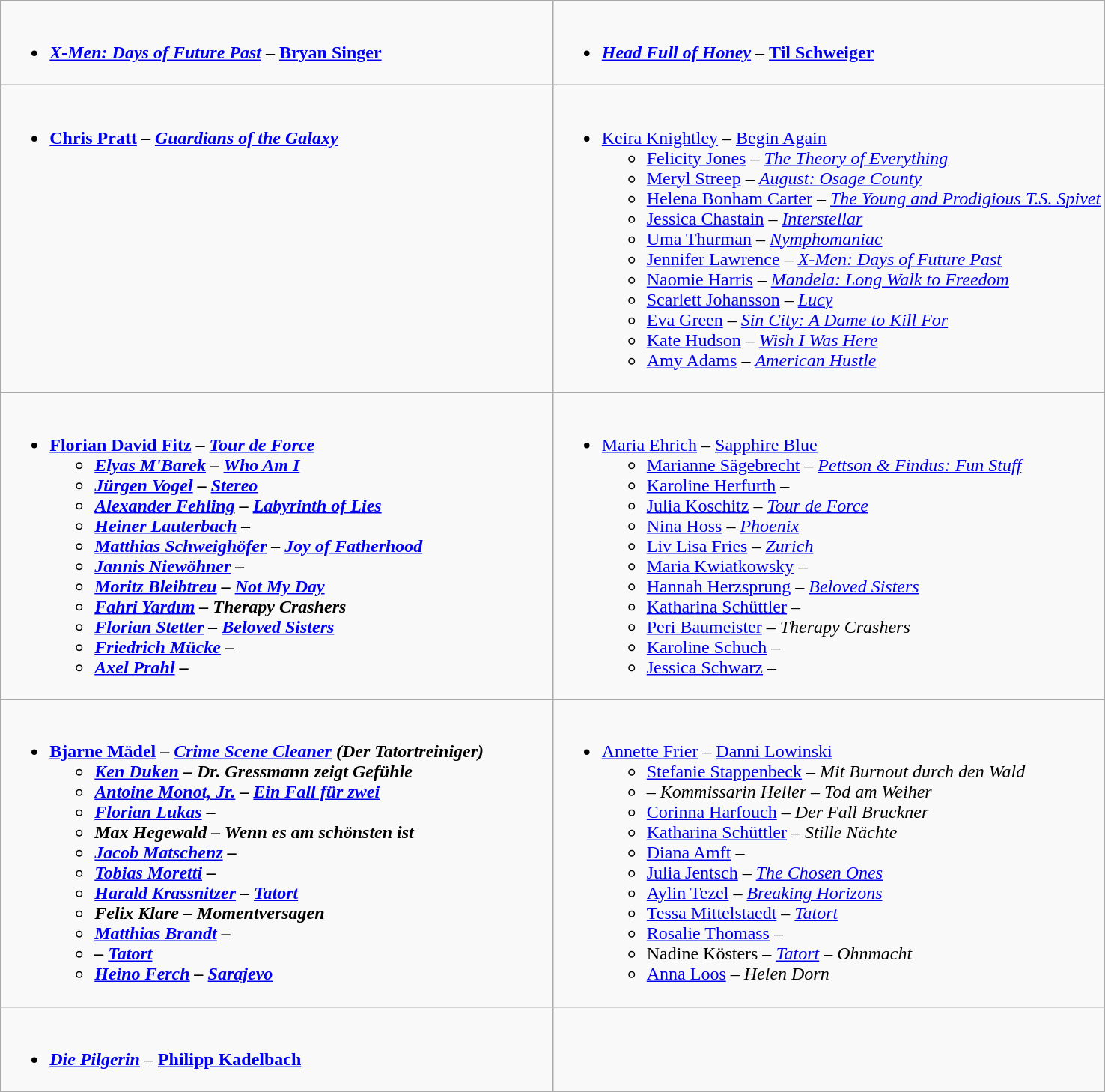<table class=wikitable>
<tr>
<td valign="top" width="50%"><br><ul><li><strong><em><a href='#'>X-Men: Days of Future Past</a></em></strong> – <strong><a href='#'>Bryan Singer</a></strong></li></ul></td>
<td valign="top" width="50%"><br><ul><li><strong><em><a href='#'>Head Full of Honey</a></em></strong> – <strong><a href='#'>Til Schweiger</a></strong></li></ul></td>
</tr>
<tr>
<td valign="top" width="50%"><br><ul><li><strong><a href='#'>Chris Pratt</a> – <em><a href='#'>Guardians of the Galaxy</a><strong><em></li></ul></td>
<td valign="top" width="50%"><br><ul><li></strong><a href='#'>Keira Knightley</a> – </em><a href='#'>Begin Again</a></em></strong><ul><li><a href='#'>Felicity Jones</a> – <em><a href='#'>The Theory of Everything</a></em></li><li><a href='#'>Meryl Streep</a> – <em><a href='#'>August: Osage County</a></em></li><li><a href='#'>Helena Bonham Carter</a> – <em><a href='#'>The Young and Prodigious T.S. Spivet</a></em></li><li><a href='#'>Jessica Chastain</a> – <em><a href='#'>Interstellar</a></em></li><li><a href='#'>Uma Thurman</a> – <em><a href='#'>Nymphomaniac</a></em></li><li><a href='#'>Jennifer Lawrence</a> – <em><a href='#'>X-Men: Days of Future Past</a></em></li><li><a href='#'>Naomie Harris</a> – <em><a href='#'>Mandela: Long Walk to Freedom</a></em></li><li><a href='#'>Scarlett Johansson</a> – <em><a href='#'>Lucy</a></em></li><li><a href='#'>Eva Green</a> – <em><a href='#'>Sin City: A Dame to Kill For</a></em></li><li><a href='#'>Kate Hudson</a> – <em><a href='#'>Wish I Was Here</a></em></li><li><a href='#'>Amy Adams</a> – <em><a href='#'>American Hustle</a></em></li></ul></li></ul></td>
</tr>
<tr>
<td valign="top" width="50%"><br><ul><li><strong><a href='#'>Florian David Fitz</a> – <em><a href='#'>Tour de Force</a><strong><em><ul><li><a href='#'>Elyas M'Barek</a> – </em><a href='#'>Who Am I</a><em></li><li><a href='#'>Jürgen Vogel</a> – </em><a href='#'>Stereo</a><em></li><li><a href='#'>Alexander Fehling</a> – </em><a href='#'>Labyrinth of Lies</a><em></li><li><a href='#'>Heiner Lauterbach</a> – </em><em></li><li><a href='#'>Matthias Schweighöfer</a> – </em><a href='#'>Joy of Fatherhood</a><em></li><li><a href='#'>Jannis Niewöhner</a> – </em><em></li><li><a href='#'>Moritz Bleibtreu</a> – </em><a href='#'>Not My Day</a><em></li><li><a href='#'>Fahri Yardım</a> – </em>Therapy Crashers<em></li><li><a href='#'>Florian Stetter</a> – </em><a href='#'>Beloved Sisters</a><em></li><li><a href='#'>Friedrich Mücke</a> – </em><em></li><li><a href='#'>Axel Prahl</a> – </em><em></li></ul></li></ul></td>
<td valign="top" width="50%"><br><ul><li></strong><a href='#'>Maria Ehrich</a> – </em><a href='#'>Sapphire Blue</a></em></strong><ul><li><a href='#'>Marianne Sägebrecht</a> – <em><a href='#'>Pettson & Findus: Fun Stuff</a></em></li><li><a href='#'>Karoline Herfurth</a> – <em></em></li><li><a href='#'>Julia Koschitz</a> – <em><a href='#'>Tour de Force</a></em></li><li><a href='#'>Nina Hoss</a> – <em><a href='#'>Phoenix</a></em></li><li><a href='#'>Liv Lisa Fries</a> – <em><a href='#'>Zurich</a></em></li><li><a href='#'>Maria Kwiatkowsky</a> – <em></em></li><li><a href='#'>Hannah Herzsprung</a> – <em><a href='#'>Beloved Sisters</a></em></li><li><a href='#'>Katharina Schüttler</a> – <em></em></li><li><a href='#'>Peri Baumeister</a> – <em>Therapy Crashers</em></li><li><a href='#'>Karoline Schuch</a> – <em></em></li><li><a href='#'>Jessica Schwarz</a> – <em></em></li></ul></li></ul></td>
</tr>
<tr>
<td valign="top" width="50%"><br><ul><li><strong><a href='#'>Bjarne Mädel</a> – <em><a href='#'>Crime Scene Cleaner</a><strong><em> (</em>Der Tatortreiniger<em>)<ul><li><a href='#'>Ken Duken</a> – </em>Dr. Gressmann zeigt Gefühle<em></li><li><a href='#'>Antoine Monot, Jr.</a> – </em><a href='#'>Ein Fall für zwei</a><em></li><li><a href='#'>Florian Lukas</a> – </em><em></li><li>Max Hegewald – </em>Wenn es am schönsten ist<em></li><li><a href='#'>Jacob Matschenz</a> – </em><em></li><li><a href='#'>Tobias Moretti</a> – </em><em></li><li><a href='#'>Harald Krassnitzer</a> – </em><a href='#'>Tatort</a><em></li><li>Felix Klare – </em>Momentversagen<em></li><li><a href='#'>Matthias Brandt</a> – </em><em></li><li> – </em><a href='#'>Tatort</a><em></li><li><a href='#'>Heino Ferch</a> – </em><a href='#'>Sarajevo</a><em></li></ul></li></ul></td>
<td valign="top" width="50%"><br><ul><li></strong><a href='#'>Annette Frier</a> – </em><a href='#'>Danni Lowinski</a></em></strong><ul><li><a href='#'>Stefanie Stappenbeck</a> – <em>Mit Burnout durch den Wald</em></li><li> – <em>Kommissarin Heller – Tod am Weiher</em></li><li><a href='#'>Corinna Harfouch</a> – <em>Der Fall Bruckner</em></li><li><a href='#'>Katharina Schüttler</a> – <em>Stille Nächte</em></li><li><a href='#'>Diana Amft</a> – <em></em></li><li><a href='#'>Julia Jentsch</a> – <em><a href='#'>The Chosen Ones</a></em></li><li><a href='#'>Aylin Tezel</a> – <em><a href='#'>Breaking Horizons</a></em></li><li><a href='#'>Tessa Mittelstaedt</a> – <em><a href='#'>Tatort</a></em></li><li><a href='#'>Rosalie Thomass</a> – <em></em></li><li>Nadine Kösters – <em><a href='#'>Tatort</a> – Ohnmacht</em></li><li><a href='#'>Anna Loos</a> – <em>Helen Dorn</em></li></ul></li></ul></td>
</tr>
<tr>
<td valign="top" width="50%"><br><ul><li><strong><em><a href='#'>Die Pilgerin</a></em></strong> – <strong><a href='#'>Philipp Kadelbach</a></strong></li></ul></td>
</tr>
</table>
